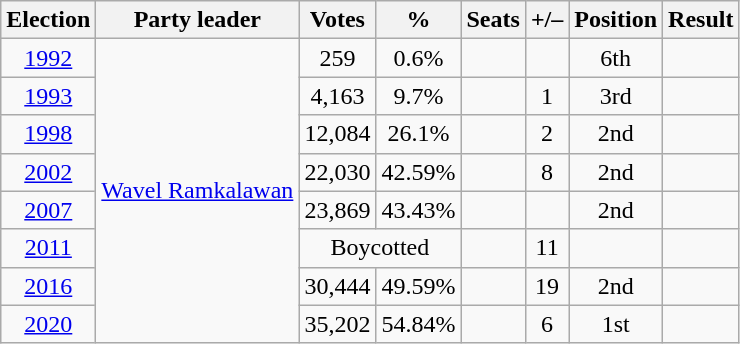<table class=wikitable style=text-align:center>
<tr>
<th>Election</th>
<th>Party leader</th>
<th>Votes</th>
<th><strong>%</strong></th>
<th>Seats</th>
<th>+/–</th>
<th>Position</th>
<th>Result</th>
</tr>
<tr>
<td><a href='#'>1992</a></td>
<td rowspan="8"><a href='#'>Wavel Ramkalawan</a></td>
<td>259</td>
<td>0.6%</td>
<td></td>
<td></td>
<td> 6th</td>
<td></td>
</tr>
<tr>
<td><a href='#'>1993</a></td>
<td>4,163<br></td>
<td>9.7%</td>
<td></td>
<td> 1</td>
<td> 3rd</td>
<td></td>
</tr>
<tr>
<td><a href='#'>1998</a></td>
<td>12,084<br></td>
<td>26.1%</td>
<td></td>
<td> 2</td>
<td> 2nd</td>
<td></td>
</tr>
<tr>
<td><a href='#'>2002</a></td>
<td>22,030</td>
<td>42.59%</td>
<td></td>
<td> 8</td>
<td> 2nd</td>
<td></td>
</tr>
<tr>
<td><a href='#'>2007</a></td>
<td>23,869<br></td>
<td>43.43%</td>
<td></td>
<td></td>
<td> 2nd</td>
<td></td>
</tr>
<tr>
<td><a href='#'>2011</a></td>
<td colspan="2">Boycotted</td>
<td></td>
<td> 11</td>
<td></td>
<td></td>
</tr>
<tr>
<td><a href='#'>2016</a></td>
<td>30,444<br></td>
<td>49.59%</td>
<td></td>
<td> 19</td>
<td> 2nd</td>
<td></td>
</tr>
<tr>
<td><a href='#'>2020</a></td>
<td>35,202<br></td>
<td>54.84%</td>
<td></td>
<td> 6</td>
<td> 1st</td>
<td></td>
</tr>
</table>
